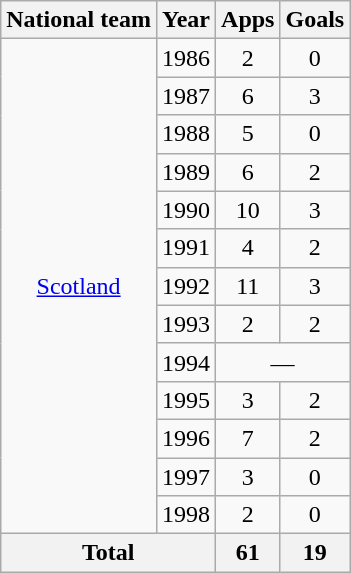<table class="wikitable" style="text-align:center">
<tr>
<th>National team</th>
<th>Year</th>
<th>Apps</th>
<th>Goals</th>
</tr>
<tr>
<td rowspan="13"><a href='#'>Scotland</a></td>
<td>1986</td>
<td>2</td>
<td>0</td>
</tr>
<tr>
<td>1987</td>
<td>6</td>
<td>3</td>
</tr>
<tr>
<td>1988</td>
<td>5</td>
<td>0</td>
</tr>
<tr>
<td>1989</td>
<td>6</td>
<td>2</td>
</tr>
<tr>
<td>1990</td>
<td>10</td>
<td>3</td>
</tr>
<tr>
<td>1991</td>
<td>4</td>
<td>2</td>
</tr>
<tr>
<td>1992</td>
<td>11</td>
<td>3</td>
</tr>
<tr>
<td>1993</td>
<td>2</td>
<td>2</td>
</tr>
<tr>
<td>1994</td>
<td colspan="2">—</td>
</tr>
<tr>
<td>1995</td>
<td>3</td>
<td>2</td>
</tr>
<tr>
<td>1996</td>
<td>7</td>
<td>2</td>
</tr>
<tr>
<td>1997</td>
<td>3</td>
<td>0</td>
</tr>
<tr>
<td>1998</td>
<td>2</td>
<td>0</td>
</tr>
<tr>
<th colspan="2">Total</th>
<th>61</th>
<th>19</th>
</tr>
</table>
